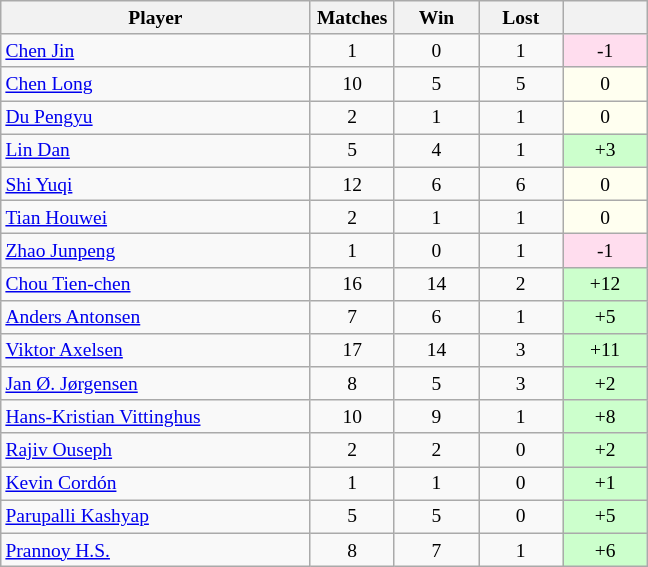<table class=wikitable style="text-align:center; font-size:small">
<tr>
<th width="200">Player</th>
<th width="50">Matches</th>
<th width="50">Win</th>
<th width="50">Lost</th>
<th width="50"></th>
</tr>
<tr>
<td align="left"> <a href='#'>Chen Jin</a></td>
<td>1</td>
<td>0</td>
<td>1</td>
<td bgcolor="#ffddee">-1</td>
</tr>
<tr>
<td align="left"> <a href='#'>Chen Long</a></td>
<td>10</td>
<td>5</td>
<td>5</td>
<td bgcolor="#fffff0">0</td>
</tr>
<tr>
<td align="left"> <a href='#'>Du Pengyu</a></td>
<td>2</td>
<td>1</td>
<td>1</td>
<td bgcolor="#fffff0">0</td>
</tr>
<tr>
<td align="left"> <a href='#'>Lin Dan</a></td>
<td>5</td>
<td>4</td>
<td>1</td>
<td bgcolor="#ccffcc">+3</td>
</tr>
<tr>
<td align="left"> <a href='#'>Shi Yuqi</a></td>
<td>12</td>
<td>6</td>
<td>6</td>
<td bgcolor="#fffff0">0</td>
</tr>
<tr>
<td align="left"> <a href='#'>Tian Houwei</a></td>
<td>2</td>
<td>1</td>
<td>1</td>
<td bgcolor="#fffff0">0</td>
</tr>
<tr>
<td align="left"> <a href='#'>Zhao Junpeng</a></td>
<td>1</td>
<td>0</td>
<td>1</td>
<td bgcolor="#ffddee">-1</td>
</tr>
<tr>
<td align="left"> <a href='#'>Chou Tien-chen</a></td>
<td>16</td>
<td>14</td>
<td>2</td>
<td bgcolor="#ccffcc">+12</td>
</tr>
<tr>
<td align="left"> <a href='#'>Anders Antonsen</a></td>
<td>7</td>
<td>6</td>
<td>1</td>
<td bgcolor="#ccffcc">+5</td>
</tr>
<tr>
<td align="left"> <a href='#'>Viktor Axelsen</a></td>
<td>17</td>
<td>14</td>
<td>3</td>
<td bgcolor="#ccffcc">+11</td>
</tr>
<tr>
<td align="left"> <a href='#'>Jan Ø. Jørgensen</a></td>
<td>8</td>
<td>5</td>
<td>3</td>
<td bgcolor="#ccffcc">+2</td>
</tr>
<tr>
<td align="left"> <a href='#'>Hans-Kristian Vittinghus</a></td>
<td>10</td>
<td>9</td>
<td>1</td>
<td bgcolor="#ccffcc">+8</td>
</tr>
<tr>
<td align="left"> <a href='#'>Rajiv Ouseph</a></td>
<td>2</td>
<td>2</td>
<td>0</td>
<td bgcolor="#ccffcc">+2</td>
</tr>
<tr>
<td align="left"> <a href='#'>Kevin Cordón</a></td>
<td>1</td>
<td>1</td>
<td>0</td>
<td bgcolor="#ccffcc">+1</td>
</tr>
<tr>
<td align="left"> <a href='#'>Parupalli Kashyap</a></td>
<td>5</td>
<td>5</td>
<td>0</td>
<td bgcolor="#ccffcc">+5</td>
</tr>
<tr>
<td align="left"> <a href='#'>Prannoy H.S.</a></td>
<td>8</td>
<td>7</td>
<td>1</td>
<td bgcolor="#ccffcc">+6</td>
</tr>
</table>
